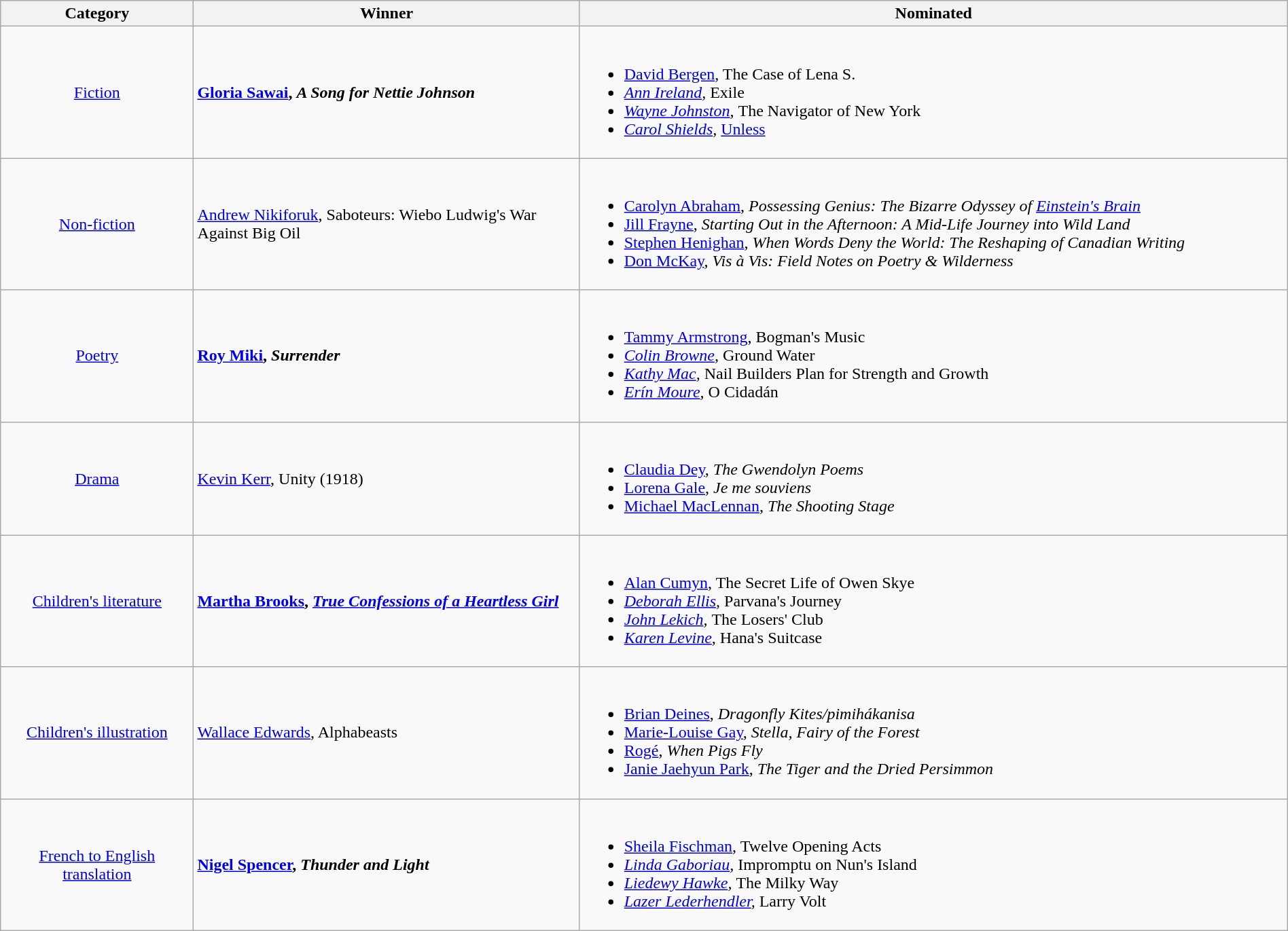<table class="wikitable" width="100%">
<tr>
<th width=15%>Category</th>
<th width=30%>Winner</th>
<th width=55%>Nominated</th>
</tr>
<tr>
<td align="center"><a href='#'>Fiction</a></td>
<td> <strong><a href='#'>Gloria Sawai</a>, <em>A Song for Nettie Johnson<strong><em></td>
<td><br><ul><li><a href='#'>David Bergen</a>, </em>The Case of Lena S.<em></li><li><a href='#'>Ann Ireland</a>, </em>Exile<em></li><li><a href='#'>Wayne Johnston</a>, </em>The Navigator of New York<em></li><li><a href='#'>Carol Shields</a>, </em><a href='#'>Unless</a><em></li></ul></td>
</tr>
<tr>
<td align="center"><a href='#'>Non-fiction</a></td>
<td> </strong><a href='#'>Andrew Nikiforuk</a>, </em>Saboteurs: Wiebo Ludwig's War Against Big Oil</em></strong></td>
<td><br><ul><li><a href='#'>Carolyn Abraham</a>, <em>Possessing Genius: The Bizarre Odyssey of <a href='#'>Einstein's Brain</a></em></li><li><a href='#'>Jill Frayne</a>, <em>Starting Out in the Afternoon: A Mid-Life Journey into Wild Land</em></li><li><a href='#'>Stephen Henighan</a>, <em>When Words Deny the World: The Reshaping of Canadian Writing</em></li><li><a href='#'>Don McKay</a>, <em>Vis à Vis: Field Notes on Poetry & Wilderness</em></li></ul></td>
</tr>
<tr>
<td align="center"><a href='#'>Poetry</a></td>
<td> <strong><a href='#'>Roy Miki</a>, <em>Surrender<strong><em></td>
<td><br><ul><li><a href='#'>Tammy Armstrong</a>, </em>Bogman's Music<em></li><li><a href='#'>Colin Browne</a>, </em>Ground Water<em></li><li><a href='#'>Kathy Mac</a>, </em>Nail Builders Plan for Strength and Growth<em></li><li><a href='#'>Erín Moure</a>, </em>O Cidadán<em></li></ul></td>
</tr>
<tr>
<td align="center"><a href='#'>Drama</a></td>
<td> </strong><a href='#'>Kevin Kerr</a>, </em>Unity (1918)</em></strong></td>
<td><br><ul><li><a href='#'>Claudia Dey</a>, <em>The Gwendolyn Poems</em></li><li><a href='#'>Lorena Gale</a>, <em>Je me souviens</em></li><li><a href='#'>Michael MacLennan</a>, <em>The Shooting Stage</em></li></ul></td>
</tr>
<tr>
<td align="center"><a href='#'>Children's literature</a></td>
<td> <strong><a href='#'>Martha Brooks</a>, <em><a href='#'>True Confessions of a Heartless Girl</a><strong><em></td>
<td><br><ul><li><a href='#'>Alan Cumyn</a>, </em>The Secret Life of Owen Skye<em></li><li><a href='#'>Deborah Ellis</a>, </em>Parvana's Journey<em></li><li><a href='#'>John Lekich</a>, </em>The Losers' Club<em></li><li><a href='#'>Karen Levine</a>, </em>Hana's Suitcase<em></li></ul></td>
</tr>
<tr>
<td align="center"><a href='#'>Children's illustration</a></td>
<td> </strong><a href='#'>Wallace Edwards</a>, </em>Alphabeasts</em></strong></td>
<td><br><ul><li><a href='#'>Brian Deines</a>, <em>Dragonfly Kites/pimihákanisa</em></li><li><a href='#'>Marie-Louise Gay</a>, <em>Stella, Fairy of the Forest</em></li><li><a href='#'>Rogé</a>, <em>When Pigs Fly</em></li><li><a href='#'>Janie Jaehyun Park</a>, <em>The Tiger and the Dried Persimmon</em></li></ul></td>
</tr>
<tr>
<td align="center"><a href='#'>French to English translation</a></td>
<td> <strong><a href='#'>Nigel Spencer</a>, <em>Thunder and Light<strong><em></td>
<td><br><ul><li><a href='#'>Sheila Fischman</a>, </em>Twelve Opening Acts<em></li><li><a href='#'>Linda Gaboriau</a>, </em>Impromptu on Nun's Island<em></li><li><a href='#'>Liedewy Hawke</a>, </em>The Milky Way<em></li><li><a href='#'>Lazer Lederhendler</a>, </em>Larry Volt<em></li></ul></td>
</tr>
</table>
